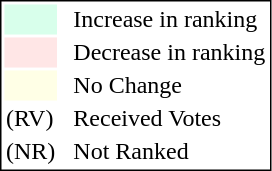<table style="border:1px solid black;">
<tr>
<td style="background:#D8FFEB; width:20px;"></td>
<td> </td>
<td>Increase in ranking</td>
</tr>
<tr>
<td style="background:#FFE6E6; width:20px;"></td>
<td> </td>
<td>Decrease in ranking</td>
</tr>
<tr>
<td style="background:#FFFFE6; width:20px;"></td>
<td> </td>
<td>No Change</td>
</tr>
<tr>
<td>(RV)</td>
<td> </td>
<td>Received Votes</td>
</tr>
<tr>
<td>(NR)</td>
<td> </td>
<td>Not Ranked</td>
</tr>
</table>
